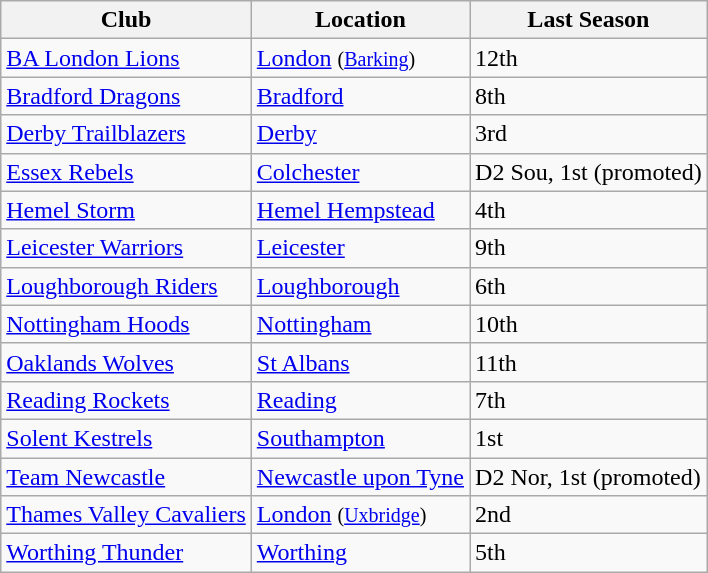<table class="wikitable sortable" style="text-align:left;">
<tr>
<th>Club</th>
<th>Location</th>
<th>Last Season</th>
</tr>
<tr>
<td style="text-align:left;"><a href='#'>BA London Lions</a></td>
<td><a href='#'>London</a> <small>(<a href='#'>Barking</a>)</small></td>
<td>12th</td>
</tr>
<tr>
<td style="text-align:left;"><a href='#'>Bradford Dragons</a></td>
<td><a href='#'>Bradford</a></td>
<td>8th</td>
</tr>
<tr>
<td style="text-align:left;"><a href='#'>Derby Trailblazers</a></td>
<td><a href='#'>Derby</a></td>
<td>3rd</td>
</tr>
<tr>
<td style="text-align:left;"><a href='#'>Essex Rebels</a></td>
<td><a href='#'>Colchester</a></td>
<td>D2 Sou, 1st (promoted)</td>
</tr>
<tr>
<td style="text-align:left;"><a href='#'>Hemel Storm</a></td>
<td><a href='#'>Hemel Hempstead</a></td>
<td>4th</td>
</tr>
<tr>
<td style="text-align:left;"><a href='#'>Leicester Warriors</a></td>
<td><a href='#'>Leicester</a></td>
<td>9th</td>
</tr>
<tr>
<td style="text-align:left;"><a href='#'>Loughborough Riders</a></td>
<td><a href='#'>Loughborough</a></td>
<td>6th</td>
</tr>
<tr>
<td style="text-align:left;"><a href='#'>Nottingham Hoods</a></td>
<td><a href='#'>Nottingham</a></td>
<td>10th</td>
</tr>
<tr>
<td style="text-align:left;"><a href='#'>Oaklands Wolves</a></td>
<td><a href='#'>St Albans</a></td>
<td>11th</td>
</tr>
<tr>
<td style="text-align:left;"><a href='#'>Reading Rockets</a></td>
<td><a href='#'>Reading</a></td>
<td>7th</td>
</tr>
<tr>
<td style="text-align:left;"><a href='#'>Solent Kestrels</a></td>
<td><a href='#'>Southampton</a></td>
<td>1st</td>
</tr>
<tr>
<td style="text-align:left;"><a href='#'>Team Newcastle</a></td>
<td><a href='#'>Newcastle upon Tyne</a></td>
<td>D2 Nor, 1st (promoted)</td>
</tr>
<tr>
<td style="text-align:left;"><a href='#'>Thames Valley Cavaliers</a></td>
<td><a href='#'>London</a> <small>(<a href='#'>Uxbridge</a>)</small></td>
<td>2nd</td>
</tr>
<tr>
<td style="text-align:left;"><a href='#'>Worthing Thunder</a></td>
<td><a href='#'>Worthing</a></td>
<td>5th</td>
</tr>
</table>
